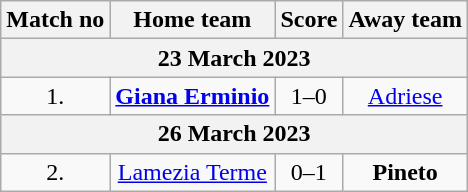<table class="wikitable" style="text-align: center">
<tr>
<th>Match no</th>
<th>Home team</th>
<th>Score</th>
<th>Away team</th>
</tr>
<tr>
<th colspan="4">23 March 2023</th>
</tr>
<tr>
<td>1.</td>
<td><strong><a href='#'>Giana Erminio</a></strong></td>
<td>1–0</td>
<td><a href='#'>Adriese</a></td>
</tr>
<tr>
<th colspan="4">26 March 2023</th>
</tr>
<tr>
<td>2.</td>
<td><a href='#'>Lamezia Terme</a></td>
<td>0–1</td>
<td><strong>Pineto</strong></td>
</tr>
</table>
